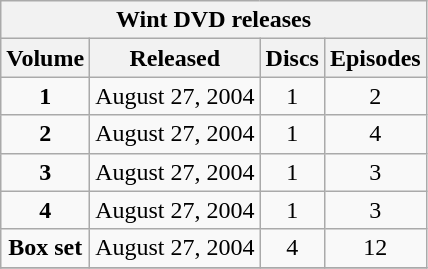<table class="wikitable">
<tr>
<th colspan="9"><strong>Wint DVD releases</strong></th>
</tr>
<tr>
<th><strong>Volume</strong></th>
<th><strong>Released</strong></th>
<th><strong>Discs</strong></th>
<th><strong>Episodes</strong></th>
</tr>
<tr>
<td align=center><strong>1</strong></td>
<td>August 27, 2004</td>
<td align=center>1</td>
<td align=center>2</td>
</tr>
<tr>
<td align=center><strong>2</strong></td>
<td>August 27, 2004</td>
<td align=center>1</td>
<td align=center>4</td>
</tr>
<tr>
<td align=center><strong>3</strong></td>
<td>August 27, 2004</td>
<td align=center>1</td>
<td align=center>3</td>
</tr>
<tr>
<td align=center><strong>4</strong></td>
<td>August 27, 2004</td>
<td align=center>1</td>
<td align=center>3</td>
</tr>
<tr>
<td align=center><strong>Box set</strong></td>
<td>August 27, 2004</td>
<td align=center>4</td>
<td align=center>12</td>
</tr>
<tr>
</tr>
</table>
